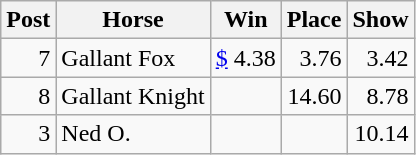<table class="wikitable" border="1">
<tr>
<th>Post</th>
<th>Horse</th>
<th>Win</th>
<th>Place</th>
<th>Show</th>
</tr>
<tr>
<td align="right">7</td>
<td>Gallant Fox</td>
<td align="right"><a href='#'>$</a> 4.38</td>
<td align="right">3.76</td>
<td align="right">3.42</td>
</tr>
<tr>
<td align="right">8</td>
<td>Gallant Knight</td>
<td></td>
<td align="right">14.60</td>
<td align="right">8.78</td>
</tr>
<tr>
<td align="right">3</td>
<td>Ned O.</td>
<td></td>
<td></td>
<td align="right">10.14</td>
</tr>
</table>
